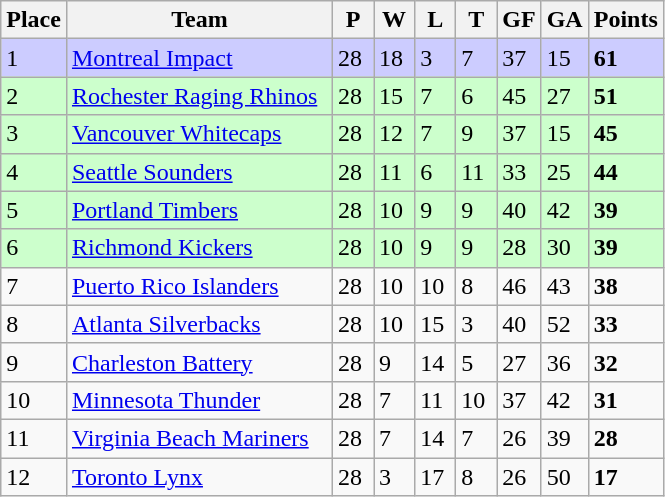<table class="wikitable">
<tr>
<th>Place</th>
<th width="170">Team</th>
<th width="20">P</th>
<th width="20">W</th>
<th width="20">L</th>
<th width="20">T</th>
<th width="20">GF</th>
<th width="20">GA</th>
<th>Points</th>
</tr>
<tr bgcolor=#ccccff>
<td>1</td>
<td><a href='#'>Montreal Impact</a></td>
<td>28</td>
<td>18</td>
<td>3</td>
<td>7</td>
<td>37</td>
<td>15</td>
<td><strong>61</strong></td>
</tr>
<tr bgcolor=#ccffcc>
<td>2</td>
<td><a href='#'>Rochester Raging Rhinos</a></td>
<td>28</td>
<td>15</td>
<td>7</td>
<td>6</td>
<td>45</td>
<td>27</td>
<td><strong>51</strong></td>
</tr>
<tr bgcolor=#ccffcc>
<td>3</td>
<td><a href='#'>Vancouver Whitecaps</a></td>
<td>28</td>
<td>12</td>
<td>7</td>
<td>9</td>
<td>37</td>
<td>15</td>
<td><strong>45</strong></td>
</tr>
<tr bgcolor=#ccffcc>
<td>4</td>
<td><a href='#'>Seattle Sounders</a></td>
<td>28</td>
<td>11</td>
<td>6</td>
<td>11</td>
<td>33</td>
<td>25</td>
<td><strong>44</strong></td>
</tr>
<tr bgcolor=#ccffcc>
<td>5</td>
<td><a href='#'>Portland Timbers</a></td>
<td>28</td>
<td>10</td>
<td>9</td>
<td>9</td>
<td>40</td>
<td>42</td>
<td><strong>39</strong></td>
</tr>
<tr bgcolor=#ccffcc>
<td>6</td>
<td><a href='#'>Richmond Kickers</a></td>
<td>28</td>
<td>10</td>
<td>9</td>
<td>9</td>
<td>28</td>
<td>30</td>
<td><strong>39</strong></td>
</tr>
<tr>
<td>7</td>
<td><a href='#'>Puerto Rico Islanders</a></td>
<td>28</td>
<td>10</td>
<td>10</td>
<td>8</td>
<td>46</td>
<td>43</td>
<td><strong>38</strong></td>
</tr>
<tr>
<td>8</td>
<td><a href='#'>Atlanta Silverbacks</a></td>
<td>28</td>
<td>10</td>
<td>15</td>
<td>3</td>
<td>40</td>
<td>52</td>
<td><strong>33</strong></td>
</tr>
<tr>
<td>9</td>
<td><a href='#'>Charleston Battery</a></td>
<td>28</td>
<td>9</td>
<td>14</td>
<td>5</td>
<td>27</td>
<td>36</td>
<td><strong>32</strong></td>
</tr>
<tr>
<td>10</td>
<td><a href='#'>Minnesota Thunder</a></td>
<td>28</td>
<td>7</td>
<td>11</td>
<td>10</td>
<td>37</td>
<td>42</td>
<td><strong>31</strong></td>
</tr>
<tr>
<td>11</td>
<td><a href='#'>Virginia Beach Mariners</a></td>
<td>28</td>
<td>7</td>
<td>14</td>
<td>7</td>
<td>26</td>
<td>39</td>
<td><strong>28</strong></td>
</tr>
<tr>
<td>12</td>
<td><a href='#'>Toronto Lynx</a></td>
<td>28</td>
<td>3</td>
<td>17</td>
<td>8</td>
<td>26</td>
<td>50</td>
<td><strong>17</strong></td>
</tr>
</table>
